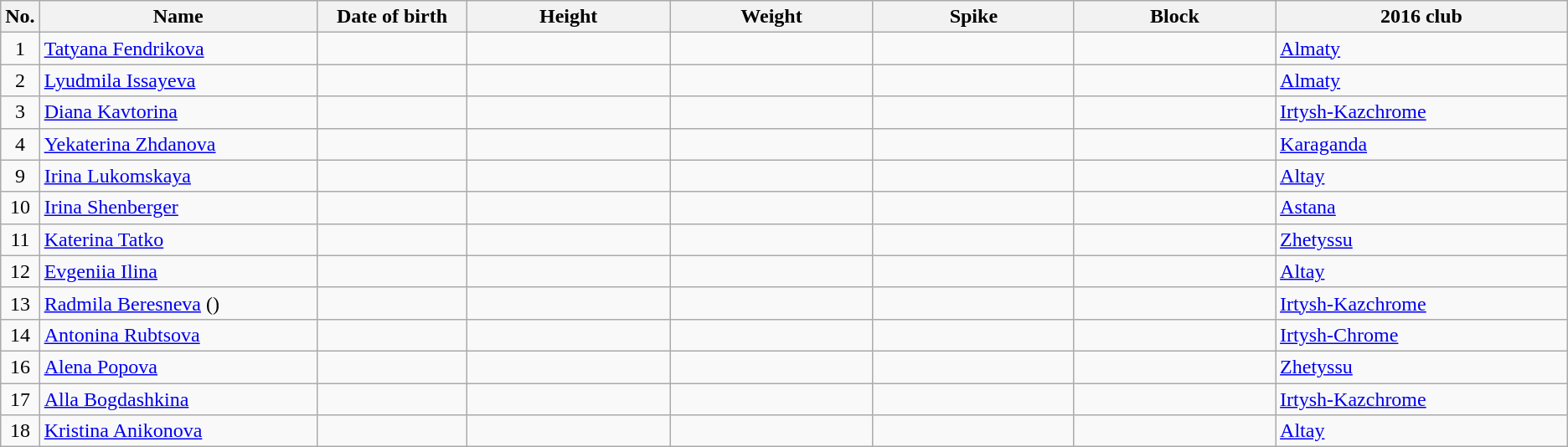<table class="wikitable sortable" style="text-align:center;">
<tr>
<th>No.</th>
<th style="width:15em">Name</th>
<th style="width:8em">Date of birth</th>
<th style="width:11em">Height</th>
<th style="width:11em">Weight</th>
<th style="width:11em">Spike</th>
<th style="width:11em">Block</th>
<th style="width:16em">2016 club</th>
</tr>
<tr>
<td>1</td>
<td align=left><a href='#'>Tatyana Fendrikova</a></td>
<td align=right></td>
<td></td>
<td></td>
<td></td>
<td></td>
<td align=left> <a href='#'>Almaty</a></td>
</tr>
<tr>
<td>2</td>
<td align=left><a href='#'>Lyudmila Issayeva</a></td>
<td align=right></td>
<td></td>
<td></td>
<td></td>
<td></td>
<td align=left> <a href='#'>Almaty</a></td>
</tr>
<tr>
<td>3</td>
<td align=left><a href='#'>Diana Kavtorina</a></td>
<td align=right></td>
<td></td>
<td></td>
<td></td>
<td></td>
<td align=left> <a href='#'>Irtysh-Kazchrome</a></td>
</tr>
<tr>
<td>4</td>
<td align=left><a href='#'>Yekaterina Zhdanova</a></td>
<td align=right></td>
<td></td>
<td></td>
<td></td>
<td></td>
<td align=left> <a href='#'>Karaganda</a></td>
</tr>
<tr>
<td>9</td>
<td align=left><a href='#'>Irina Lukomskaya</a></td>
<td align=right></td>
<td></td>
<td></td>
<td></td>
<td></td>
<td align=left> <a href='#'>Altay</a></td>
</tr>
<tr>
<td>10</td>
<td align=left><a href='#'>Irina Shenberger</a></td>
<td align=right></td>
<td></td>
<td></td>
<td></td>
<td></td>
<td align=left> <a href='#'>Astana</a></td>
</tr>
<tr>
<td>11</td>
<td align=left><a href='#'>Katerina Tatko</a></td>
<td align=right></td>
<td></td>
<td></td>
<td></td>
<td></td>
<td align=left> <a href='#'>Zhetyssu</a></td>
</tr>
<tr>
<td>12</td>
<td align=left><a href='#'>Evgeniia Ilina</a></td>
<td align=right></td>
<td></td>
<td></td>
<td></td>
<td></td>
<td align=left> <a href='#'>Altay</a></td>
</tr>
<tr>
<td>13</td>
<td align=left><a href='#'>Radmila Beresneva</a> ()</td>
<td align=right></td>
<td></td>
<td></td>
<td></td>
<td></td>
<td align=left> <a href='#'>Irtysh-Kazchrome</a></td>
</tr>
<tr>
<td>14</td>
<td align=left><a href='#'>Antonina Rubtsova</a></td>
<td align=right></td>
<td></td>
<td></td>
<td></td>
<td></td>
<td align=left> <a href='#'>Irtysh-Chrome</a></td>
</tr>
<tr>
<td>16</td>
<td align=left><a href='#'>Alena Popova</a></td>
<td align=right></td>
<td></td>
<td></td>
<td></td>
<td></td>
<td align=left> <a href='#'>Zhetyssu</a></td>
</tr>
<tr>
<td>17</td>
<td align=left><a href='#'>Alla Bogdashkina</a></td>
<td align=right></td>
<td></td>
<td></td>
<td></td>
<td></td>
<td align=left> <a href='#'>Irtysh-Kazchrome</a></td>
</tr>
<tr>
<td>18</td>
<td align=left><a href='#'>Kristina Anikonova</a></td>
<td align=right></td>
<td></td>
<td></td>
<td></td>
<td></td>
<td align=left> <a href='#'>Altay</a></td>
</tr>
</table>
